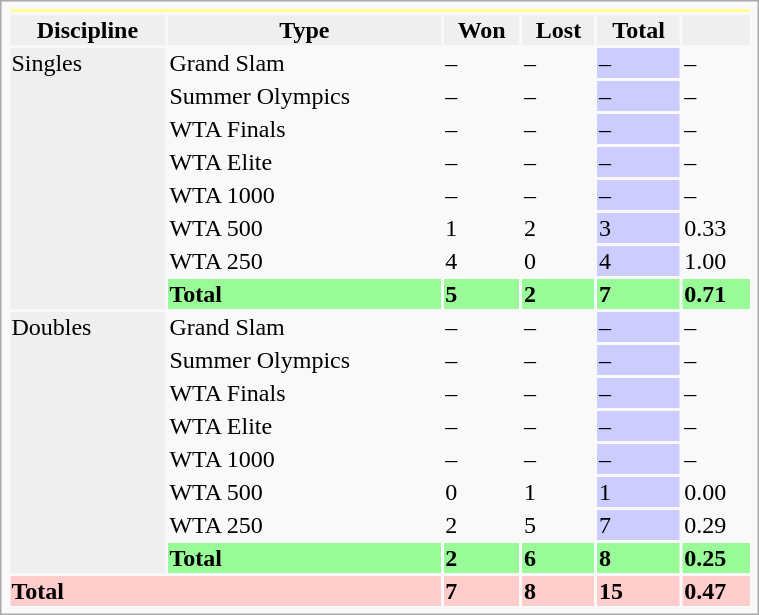<table class="infobox vcard vevent nowrap" width="40%">
<tr bgcolor=FFFF99>
<th colspan=6></th>
</tr>
<tr style=background:#efefef;font-weight:bold>
<th>Discipline</th>
<th>Type</th>
<th>Won</th>
<th>Lost</th>
<th>Total</th>
<th></th>
</tr>
<tr>
<td rowspan="8" bgcolor=efefef>Singles</td>
<td>Grand Slam</td>
<td>–</td>
<td>–</td>
<td bgcolor="CCCCFF">–</td>
<td>–</td>
</tr>
<tr>
<td>Summer Olympics</td>
<td>–</td>
<td>–</td>
<td bgcolor="CCCCFF">–</td>
<td>–</td>
</tr>
<tr>
<td>WTA Finals</td>
<td>–</td>
<td>–</td>
<td bgcolor="CCCCFF">–</td>
<td>–</td>
</tr>
<tr>
<td>WTA Elite</td>
<td>–</td>
<td>–</td>
<td bgcolor="CCCCFF">–</td>
<td>–</td>
</tr>
<tr>
<td>WTA 1000</td>
<td>–</td>
<td>–</td>
<td bgcolor="CCCCFF">–</td>
<td>–</td>
</tr>
<tr>
<td>WTA 500</td>
<td>1</td>
<td>2</td>
<td bgcolor="CCCCFF">3</td>
<td>0.33</td>
</tr>
<tr>
<td>WTA 250</td>
<td>4</td>
<td>0</td>
<td bgcolor="CCCCFF">4</td>
<td>1.00</td>
</tr>
<tr style="background:#98FB98;font-weight:bold">
<td><strong>Total</strong></td>
<td>5</td>
<td>2</td>
<td>7</td>
<td>0.71</td>
</tr>
<tr>
<td rowspan="8" bgcolor=efefef>Doubles</td>
<td>Grand Slam</td>
<td>–</td>
<td>–</td>
<td bgcolor="CCCCFF">–</td>
<td>–</td>
</tr>
<tr>
<td>Summer Olympics</td>
<td>–</td>
<td>–</td>
<td bgcolor="CCCCFF">–</td>
<td>–</td>
</tr>
<tr>
<td>WTA Finals</td>
<td>–</td>
<td>–</td>
<td bgcolor="CCCCFF">–</td>
<td>–</td>
</tr>
<tr>
<td>WTA Elite</td>
<td>–</td>
<td>–</td>
<td bgcolor="CCCCFF">–</td>
<td>–</td>
</tr>
<tr>
<td>WTA 1000</td>
<td>–</td>
<td>–</td>
<td bgcolor="CCCCFF">–</td>
<td>–</td>
</tr>
<tr>
<td>WTA 500</td>
<td>0</td>
<td>1</td>
<td bgcolor="CCCCFF">1</td>
<td>0.00</td>
</tr>
<tr>
<td>WTA 250</td>
<td>2</td>
<td>5</td>
<td bgcolor="CCCCFF">7</td>
<td>0.29</td>
</tr>
<tr style="background:#98FB98;font-weight:bold">
<td><strong>Total</strong></td>
<td>2</td>
<td>6</td>
<td>8</td>
<td>0.25</td>
</tr>
<tr style="background:#FCC;font-weight:bold">
<td colspan="2"><strong>Total</strong></td>
<td>7</td>
<td>8</td>
<td>15</td>
<td>0.47</td>
</tr>
</table>
